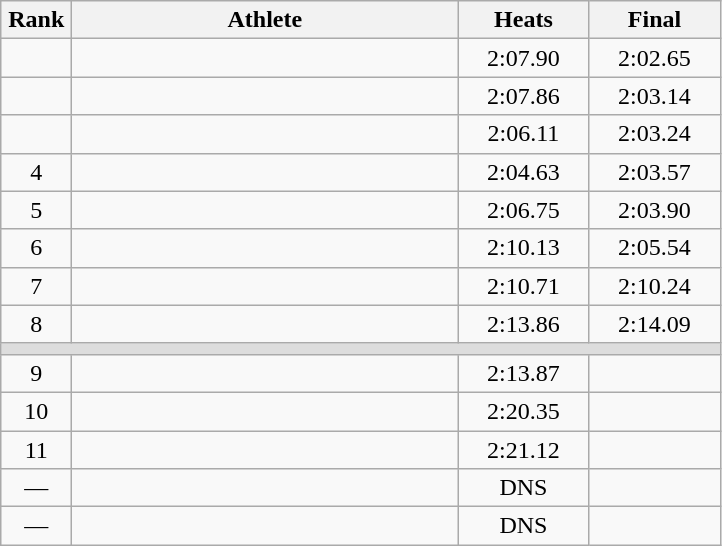<table class=wikitable style="text-align:center">
<tr>
<th width=40>Rank</th>
<th width=250>Athlete</th>
<th width=80>Heats</th>
<th width=80>Final</th>
</tr>
<tr>
<td></td>
<td align=left></td>
<td>2:07.90</td>
<td>2:02.65</td>
</tr>
<tr>
<td></td>
<td align=left></td>
<td>2:07.86</td>
<td>2:03.14</td>
</tr>
<tr>
<td></td>
<td align=left></td>
<td>2:06.11</td>
<td>2:03.24</td>
</tr>
<tr>
<td>4</td>
<td align=left></td>
<td>2:04.63</td>
<td>2:03.57</td>
</tr>
<tr>
<td>5</td>
<td align=left></td>
<td>2:06.75</td>
<td>2:03.90</td>
</tr>
<tr>
<td>6</td>
<td align=left></td>
<td>2:10.13</td>
<td>2:05.54</td>
</tr>
<tr>
<td>7</td>
<td align=left></td>
<td>2:10.71</td>
<td>2:10.24</td>
</tr>
<tr>
<td>8</td>
<td align=left></td>
<td>2:13.86</td>
<td>2:14.09</td>
</tr>
<tr bgcolor=#DDDDDD>
<td colspan=4></td>
</tr>
<tr>
<td>9</td>
<td align=left></td>
<td>2:13.87</td>
<td></td>
</tr>
<tr>
<td>10</td>
<td align=left></td>
<td>2:20.35</td>
<td></td>
</tr>
<tr>
<td>11</td>
<td align=left></td>
<td>2:21.12</td>
<td></td>
</tr>
<tr>
<td>—</td>
<td align=left></td>
<td>DNS</td>
<td></td>
</tr>
<tr>
<td>—</td>
<td align=left></td>
<td>DNS</td>
<td></td>
</tr>
</table>
